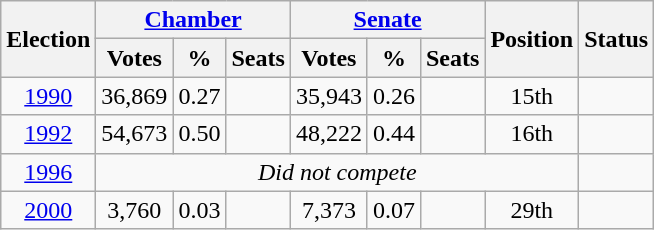<table class=wikitable style=text-align:center>
<tr>
<th rowspan=2>Election</th>
<th colspan=3><a href='#'>Chamber</a></th>
<th colspan=3><a href='#'>Senate</a></th>
<th rowspan=2>Position</th>
<th rowspan=2>Status</th>
</tr>
<tr>
<th>Votes</th>
<th>%</th>
<th>Seats</th>
<th>Votes</th>
<th>%</th>
<th>Seats</th>
</tr>
<tr>
<td><a href='#'>1990</a></td>
<td>36,869</td>
<td>0.27</td>
<td></td>
<td>35,943</td>
<td>0.26</td>
<td></td>
<td>15th</td>
<td></td>
</tr>
<tr>
<td><a href='#'>1992</a></td>
<td>54,673</td>
<td>0.50</td>
<td></td>
<td>48,222</td>
<td>0.44</td>
<td></td>
<td>16th</td>
<td></td>
</tr>
<tr>
<td><a href='#'>1996</a></td>
<td colspan=7><em>Did not compete</em></td>
<td></td>
</tr>
<tr>
<td><a href='#'>2000</a></td>
<td>3,760</td>
<td>0.03</td>
<td></td>
<td>7,373</td>
<td>0.07</td>
<td></td>
<td>29th</td>
<td></td>
</tr>
</table>
